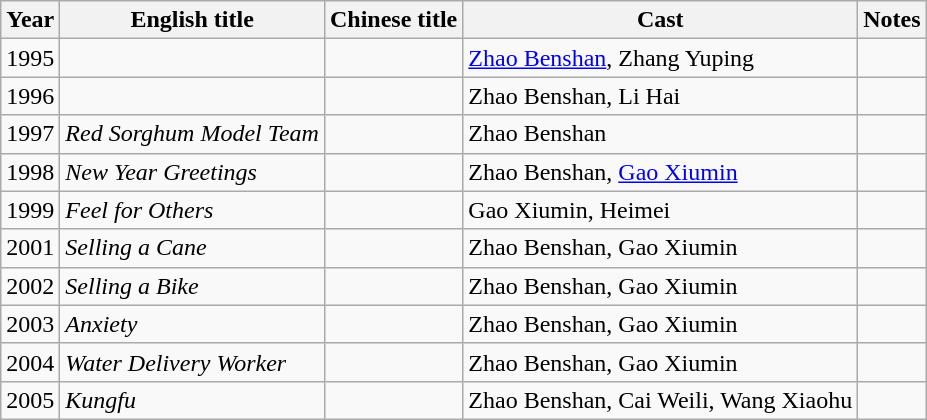<table class="wikitable">
<tr>
<th>Year</th>
<th>English title</th>
<th>Chinese title</th>
<th>Cast</th>
<th>Notes</th>
</tr>
<tr>
<td>1995</td>
<td></td>
<td></td>
<td><a href='#'>Zhao Benshan</a>, Zhang Yuping</td>
<td></td>
</tr>
<tr>
<td>1996</td>
<td></td>
<td></td>
<td>Zhao Benshan, Li Hai</td>
<td></td>
</tr>
<tr>
<td>1997</td>
<td><em>Red Sorghum Model Team</em></td>
<td></td>
<td>Zhao Benshan</td>
<td></td>
</tr>
<tr>
<td>1998</td>
<td><em>New Year Greetings</em></td>
<td></td>
<td>Zhao Benshan, <a href='#'>Gao Xiumin</a></td>
<td></td>
</tr>
<tr>
<td>1999</td>
<td><em>Feel for Others</em></td>
<td></td>
<td>Gao Xiumin, Heimei</td>
<td></td>
</tr>
<tr>
<td>2001</td>
<td><em>Selling a Cane</em></td>
<td></td>
<td>Zhao Benshan, Gao Xiumin</td>
<td></td>
</tr>
<tr>
<td>2002</td>
<td><em>Selling a Bike</em></td>
<td></td>
<td>Zhao Benshan, Gao Xiumin</td>
<td></td>
</tr>
<tr>
<td>2003</td>
<td><em>Anxiety</em></td>
<td></td>
<td>Zhao Benshan, Gao Xiumin</td>
<td></td>
</tr>
<tr>
<td>2004</td>
<td><em>Water Delivery Worker</em></td>
<td></td>
<td>Zhao Benshan, Gao Xiumin</td>
<td></td>
</tr>
<tr>
<td>2005</td>
<td><em>Kungfu</em></td>
<td></td>
<td>Zhao Benshan, Cai Weili, Wang Xiaohu</td>
<td></td>
</tr>
</table>
